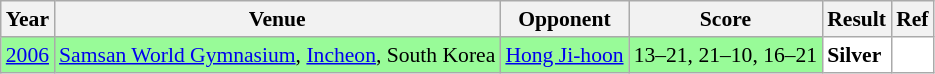<table class="sortable wikitable" style="font-size: 90%">
<tr>
<th>Year</th>
<th>Venue</th>
<th>Opponent</th>
<th>Score</th>
<th>Result</th>
<th>Ref</th>
</tr>
<tr style="background:#98FB98">
<td align="center"><a href='#'>2006</a></td>
<td align="left"><a href='#'>Samsan World Gymnasium</a>, <a href='#'>Incheon</a>, South Korea</td>
<td align="left"> <a href='#'>Hong Ji-hoon</a></td>
<td align="left">13–21, 21–10, 16–21</td>
<td style="text-align:left; background:white"> <strong>Silver</strong></td>
<td style="text-align:center; background:white"></td>
</tr>
</table>
